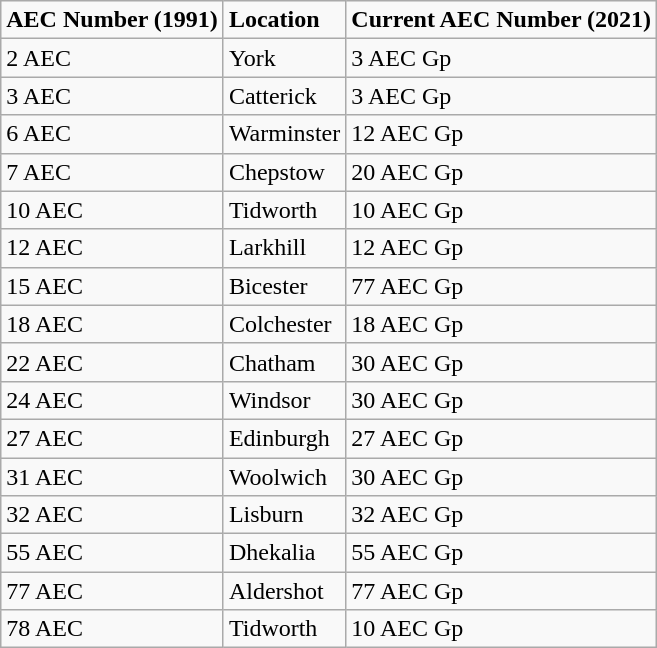<table class="wikitable">
<tr>
<td><strong>AEC Number (1991)</strong> </td>
<td><strong>Location</strong></td>
<td><strong>Current AEC Number (2021)</strong> </td>
</tr>
<tr>
<td>2 AEC</td>
<td>York</td>
<td>3 AEC Gp</td>
</tr>
<tr>
<td>3 AEC</td>
<td>Catterick</td>
<td>3 AEC Gp</td>
</tr>
<tr>
<td>6 AEC</td>
<td>Warminster</td>
<td>12 AEC Gp</td>
</tr>
<tr>
<td>7 AEC</td>
<td>Chepstow</td>
<td>20 AEC Gp</td>
</tr>
<tr>
<td>10 AEC</td>
<td>Tidworth</td>
<td>10 AEC Gp</td>
</tr>
<tr>
<td>12 AEC</td>
<td>Larkhill</td>
<td>12 AEC Gp</td>
</tr>
<tr>
<td>15 AEC</td>
<td>Bicester</td>
<td>77 AEC Gp</td>
</tr>
<tr>
<td>18 AEC</td>
<td>Colchester</td>
<td>18 AEC Gp</td>
</tr>
<tr>
<td>22 AEC</td>
<td>Chatham</td>
<td>30 AEC Gp</td>
</tr>
<tr>
<td>24 AEC</td>
<td>Windsor</td>
<td>30 AEC Gp</td>
</tr>
<tr>
<td>27 AEC</td>
<td>Edinburgh</td>
<td>27 AEC Gp</td>
</tr>
<tr>
<td>31 AEC</td>
<td>Woolwich</td>
<td>30 AEC Gp</td>
</tr>
<tr>
<td>32 AEC</td>
<td>Lisburn</td>
<td>32 AEC Gp</td>
</tr>
<tr>
<td>55 AEC</td>
<td>Dhekalia</td>
<td>55 AEC Gp</td>
</tr>
<tr>
<td>77 AEC</td>
<td>Aldershot</td>
<td>77 AEC Gp</td>
</tr>
<tr>
<td>78 AEC</td>
<td>Tidworth</td>
<td>10 AEC Gp</td>
</tr>
</table>
